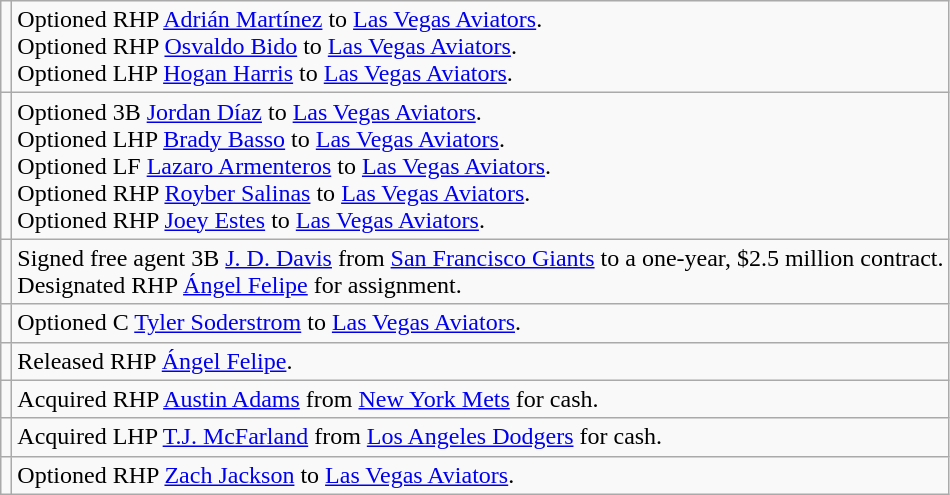<table class="wikitable">
<tr>
<td></td>
<td>Optioned RHP <a href='#'>Adrián Martínez</a> to <a href='#'>Las Vegas Aviators</a>. <br> Optioned RHP <a href='#'>Osvaldo Bido</a> to <a href='#'>Las Vegas Aviators</a>. <br> Optioned LHP <a href='#'>Hogan Harris</a> to <a href='#'>Las Vegas Aviators</a>.</td>
</tr>
<tr>
<td></td>
<td>Optioned 3B <a href='#'>Jordan Díaz</a> to <a href='#'>Las Vegas Aviators</a>. <br> Optioned LHP <a href='#'>Brady Basso</a> to <a href='#'>Las Vegas Aviators</a>. <br> Optioned LF <a href='#'>Lazaro Armenteros</a> to <a href='#'>Las Vegas Aviators</a>. <br> Optioned RHP <a href='#'>Royber Salinas</a> to <a href='#'>Las Vegas Aviators</a>. <br> Optioned RHP <a href='#'>Joey Estes</a> to <a href='#'>Las Vegas Aviators</a>.</td>
</tr>
<tr>
<td></td>
<td>Signed free agent 3B <a href='#'>J. D. Davis</a> from <a href='#'>San Francisco Giants</a> to a one-year, $2.5 million contract. <br> Designated RHP <a href='#'>Ángel Felipe</a> for assignment.</td>
</tr>
<tr>
<td></td>
<td>Optioned C <a href='#'>Tyler Soderstrom</a> to <a href='#'>Las Vegas Aviators</a>.</td>
</tr>
<tr>
<td></td>
<td>Released RHP <a href='#'>Ángel Felipe</a>.</td>
</tr>
<tr>
<td></td>
<td>Acquired RHP <a href='#'>Austin Adams</a> from <a href='#'>New York Mets</a> for cash.</td>
</tr>
<tr>
<td></td>
<td>Acquired LHP <a href='#'>T.J. McFarland</a> from <a href='#'>Los Angeles Dodgers</a> for cash.</td>
</tr>
<tr>
<td></td>
<td>Optioned RHP <a href='#'>Zach Jackson</a> to <a href='#'>Las Vegas Aviators</a>.</td>
</tr>
</table>
